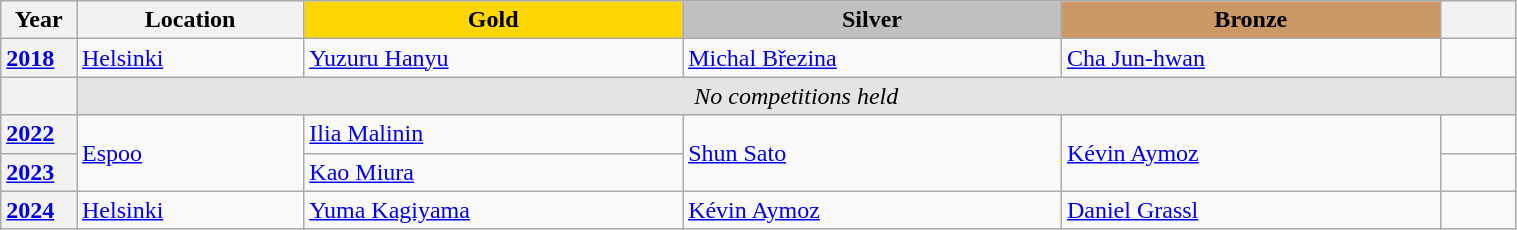<table class="wikitable unsortable" style="text-align:left; width:80%">
<tr>
<th scope="col" style="text-align:center; width:5%">Year</th>
<th scope="col" style="text-align:center; width:15%">Location</th>
<th scope="col" style="text-align:center; width:25%; background:gold">Gold</th>
<th scope="col" style="text-align:center; width:25%; background:silver">Silver</th>
<th scope="col" style="text-align:center; width:25%; background:#c96">Bronze</th>
<th scope="col" style="text-align:center; width:5%"></th>
</tr>
<tr>
<th scope="row" style="text-align:left"><a href='#'>2018</a></th>
<td><a href='#'>Helsinki</a></td>
<td> <a href='#'>Yuzuru Hanyu</a></td>
<td> <a href='#'>Michal Březina</a></td>
<td> <a href='#'>Cha Jun-hwan</a></td>
<td></td>
</tr>
<tr>
<th scope="row" style="text-align:left"></th>
<td colspan="5" bgcolor="e5e4e2" align="center"><em>No competitions held</em></td>
</tr>
<tr>
<th scope="row" style="text-align:left"><a href='#'>2022</a></th>
<td rowspan="2"><a href='#'>Espoo</a></td>
<td> <a href='#'>Ilia Malinin</a></td>
<td rowspan="2"> <a href='#'>Shun Sato</a></td>
<td rowspan="2"> <a href='#'>Kévin Aymoz</a></td>
<td></td>
</tr>
<tr>
<th scope="row" style="text-align:left"><a href='#'>2023</a></th>
<td> <a href='#'>Kao Miura</a></td>
<td></td>
</tr>
<tr>
<th scope="row" style="text-align:left"><a href='#'>2024</a></th>
<td><a href='#'>Helsinki</a></td>
<td> <a href='#'>Yuma Kagiyama</a></td>
<td> <a href='#'>Kévin Aymoz</a></td>
<td> <a href='#'>Daniel Grassl</a></td>
<td></td>
</tr>
</table>
